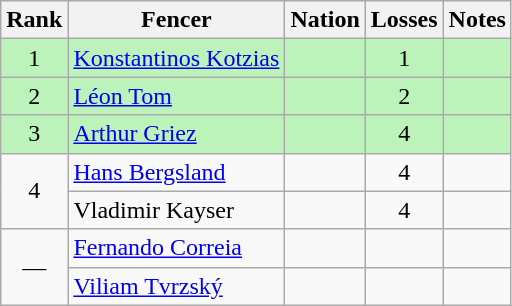<table class="wikitable sortable" style="text-align:center">
<tr>
<th>Rank</th>
<th>Fencer</th>
<th>Nation</th>
<th>Losses</th>
<th>Notes</th>
</tr>
<tr bgcolor=bbf3bb>
<td>1</td>
<td align=left><a href='#'>Konstantinos Kotzias</a></td>
<td align=left></td>
<td>1</td>
<td></td>
</tr>
<tr bgcolor=bbf3bb>
<td>2</td>
<td align=left><a href='#'>Léon Tom</a></td>
<td align=left></td>
<td>2</td>
<td></td>
</tr>
<tr bgcolor=bbf3bb>
<td>3</td>
<td align=left><a href='#'>Arthur Griez</a></td>
<td align=left></td>
<td>4</td>
<td></td>
</tr>
<tr>
<td rowspan=2>4</td>
<td align=left><a href='#'>Hans Bergsland</a></td>
<td align=left></td>
<td>4</td>
<td></td>
</tr>
<tr>
<td align=left>Vladimir Kayser</td>
<td align=left></td>
<td>4</td>
<td></td>
</tr>
<tr>
<td rowspan=2>—</td>
<td align=left><a href='#'>Fernando Correia</a></td>
<td align=left></td>
<td></td>
<td></td>
</tr>
<tr>
<td align=left><a href='#'>Viliam Tvrzský</a></td>
<td align=left></td>
<td></td>
<td></td>
</tr>
</table>
